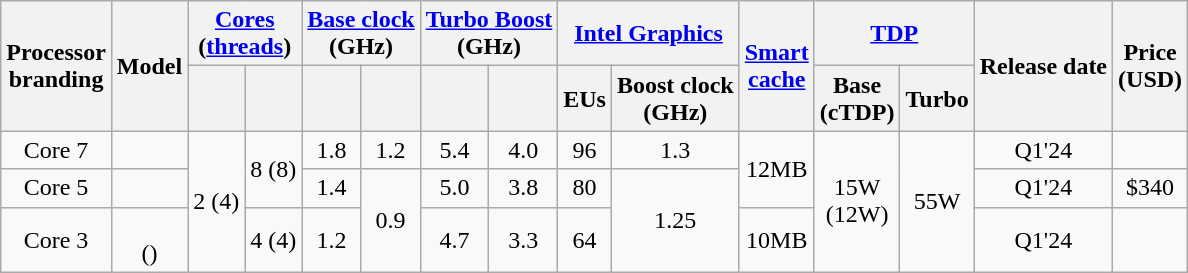<table class="wikitable sortable" style="text-align:center;">
<tr>
<th rowspan="2">Processor<br>branding</th>
<th rowspan="2">Model</th>
<th colspan="2"><a href='#'>Cores</a><br>(<a href='#'>threads</a>)</th>
<th colspan="2"><a href='#'>Base clock</a><br>(GHz)</th>
<th colspan="2"><a href='#'>Turbo Boost</a><br>(GHz)</th>
<th colspan="2"><a href='#'>Intel Graphics</a></th>
<th rowspan="2"><a href='#'>Smart<br>cache</a></th>
<th colspan="2"><a href='#'>TDP</a></th>
<th rowspan="2">Release date</th>
<th rowspan="2">Price <br> (USD)</th>
</tr>
<tr>
<th></th>
<th></th>
<th></th>
<th></th>
<th></th>
<th></th>
<th>EUs</th>
<th>Boost clock<br>(GHz)</th>
<th>Base<br>(cTDP)</th>
<th>Turbo</th>
</tr>
<tr>
<td>Core 7</td>
<td></td>
<td rowspan="3">2 (4)</td>
<td rowspan="2">8 (8)</td>
<td>1.8</td>
<td>1.2</td>
<td>5.4</td>
<td>4.0</td>
<td>96</td>
<td>1.3</td>
<td rowspan="2">12MB</td>
<td rowspan="3">15W<br>(12W)</td>
<td rowspan="3">55W</td>
<td>Q1'24</td>
<td></td>
</tr>
<tr>
<td>Core 5</td>
<td></td>
<td>1.4</td>
<td rowspan="2">0.9</td>
<td>5.0</td>
<td>3.8</td>
<td>80</td>
<td rowspan="2">1.25</td>
<td>Q1'24</td>
<td>$340</td>
</tr>
<tr>
<td>Core 3</td>
<td><br>()</td>
<td>4 (4)</td>
<td>1.2</td>
<td>4.7</td>
<td>3.3</td>
<td>64</td>
<td>10MB</td>
<td>Q1'24</td>
<td></td>
</tr>
</table>
